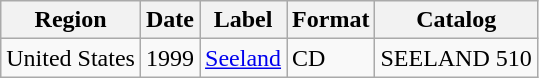<table class="wikitable">
<tr>
<th>Region</th>
<th>Date</th>
<th>Label</th>
<th>Format</th>
<th>Catalog</th>
</tr>
<tr>
<td>United States</td>
<td>1999</td>
<td><a href='#'>Seeland</a></td>
<td>CD</td>
<td>SEELAND 510</td>
</tr>
</table>
